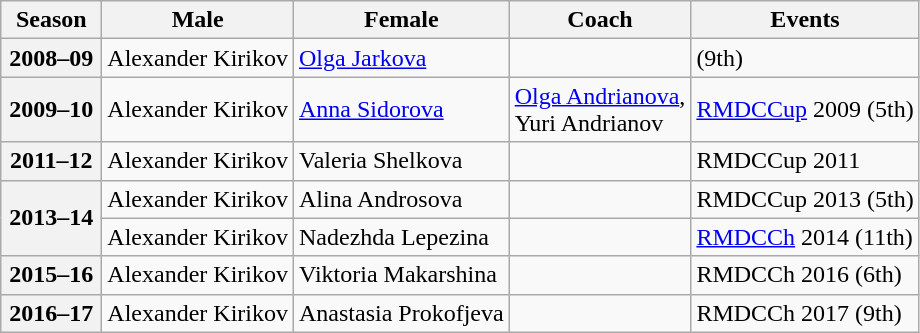<table class="wikitable">
<tr>
<th scope="col" width=60>Season</th>
<th scope="col">Male</th>
<th scope="col">Female</th>
<th scope="col">Coach</th>
<th scope="col">Events</th>
</tr>
<tr>
<th scope="row">2008–09</th>
<td>Alexander Kirikov</td>
<td><a href='#'>Olga Jarkova</a></td>
<td></td>
<td> (9th)</td>
</tr>
<tr>
<th scope="row">2009–10</th>
<td>Alexander Kirikov</td>
<td><a href='#'>Anna Sidorova</a></td>
<td><a href='#'>Olga Andrianova</a>,<br>Yuri Andrianov</td>
<td><a href='#'>RMDCCup</a> 2009 (5th)</td>
</tr>
<tr>
<th scope="row">2011–12</th>
<td>Alexander Kirikov</td>
<td>Valeria Shelkova</td>
<td></td>
<td>RMDCCup 2011 </td>
</tr>
<tr>
<th scope="row" rowspan=2>2013–14</th>
<td>Alexander Kirikov</td>
<td>Alina Androsova</td>
<td></td>
<td>RMDCCup 2013 (5th)</td>
</tr>
<tr>
<td>Alexander Kirikov</td>
<td>Nadezhda Lepezina</td>
<td></td>
<td><a href='#'>RMDCCh</a> 2014 (11th)</td>
</tr>
<tr>
<th scope="row">2015–16</th>
<td>Alexander Kirikov</td>
<td>Viktoria Makarshina</td>
<td></td>
<td>RMDCCh 2016 (6th)</td>
</tr>
<tr>
<th scope="row">2016–17</th>
<td>Alexander Kirikov</td>
<td>Anastasia Prokofjeva</td>
<td></td>
<td>RMDCCh 2017 (9th)</td>
</tr>
</table>
